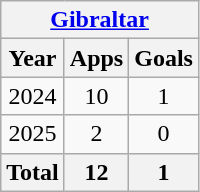<table class="wikitable" style="text-align:center">
<tr>
<th colspan=3><a href='#'>Gibraltar</a></th>
</tr>
<tr>
<th>Year</th>
<th>Apps</th>
<th>Goals</th>
</tr>
<tr>
<td>2024</td>
<td>10</td>
<td>1</td>
</tr>
<tr>
<td>2025</td>
<td>2</td>
<td>0</td>
</tr>
<tr>
<th>Total</th>
<th>12</th>
<th>1</th>
</tr>
</table>
